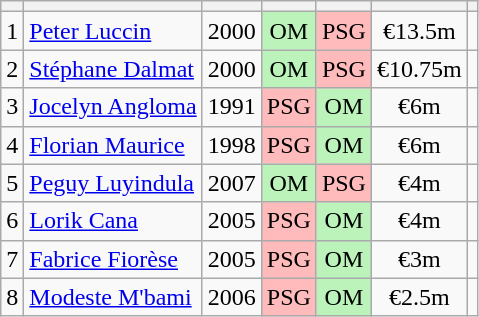<table class="wikitable plainrowheaders sortable" style="text-align:center">
<tr>
<th></th>
<th></th>
<th></th>
<th></th>
<th></th>
<th></th>
<th></th>
</tr>
<tr>
<td>1</td>
<td align="left"> <a href='#'>Peter Luccin</a></td>
<td>2000</td>
<td style="background-color:#BBF3BB;">OM</td>
<td style="background-color:#FFBBBB;">PSG</td>
<td>€13.5m</td>
<td></td>
</tr>
<tr>
<td>2</td>
<td align="left"> <a href='#'>Stéphane Dalmat</a></td>
<td>2000</td>
<td style="background-color:#BBF3BB;">OM</td>
<td style="background-color:#FFBBBB;">PSG</td>
<td>€10.75m</td>
<td></td>
</tr>
<tr>
<td>3</td>
<td align="left"> <a href='#'>Jocelyn Angloma</a></td>
<td>1991</td>
<td style="background-color:#FFBBBB;">PSG</td>
<td style="background-color:#BBF3BB;">OM</td>
<td>€6m</td>
<td></td>
</tr>
<tr>
<td>4</td>
<td align="left"> <a href='#'>Florian Maurice</a></td>
<td>1998</td>
<td style="background-color:#FFBBBB;">PSG</td>
<td style="background-color:#BBF3BB;">OM</td>
<td>€6m</td>
<td></td>
</tr>
<tr>
<td>5</td>
<td align="left"> <a href='#'>Peguy Luyindula</a></td>
<td>2007</td>
<td style="background-color:#BBF3BB;">OM</td>
<td style="background-color:#FFBBBB;">PSG</td>
<td>€4m</td>
<td></td>
</tr>
<tr>
<td>6</td>
<td align="left"> <a href='#'>Lorik Cana</a></td>
<td>2005</td>
<td style="background-color:#FFBBBB;">PSG</td>
<td style="background-color:#BBF3BB;">OM</td>
<td>€4m</td>
<td></td>
</tr>
<tr>
<td>7</td>
<td align="left"> <a href='#'>Fabrice Fiorèse</a></td>
<td>2005</td>
<td style="background-color:#FFBBBB;">PSG</td>
<td style="background-color:#BBF3BB;">OM</td>
<td>€3m</td>
<td></td>
</tr>
<tr>
<td>8</td>
<td align="left"> <a href='#'>Modeste M'bami</a></td>
<td>2006</td>
<td style="background-color:#FFBBBB;">PSG</td>
<td style="background-color:#BBF3BB;">OM</td>
<td>€2.5m</td>
<td></td>
</tr>
</table>
